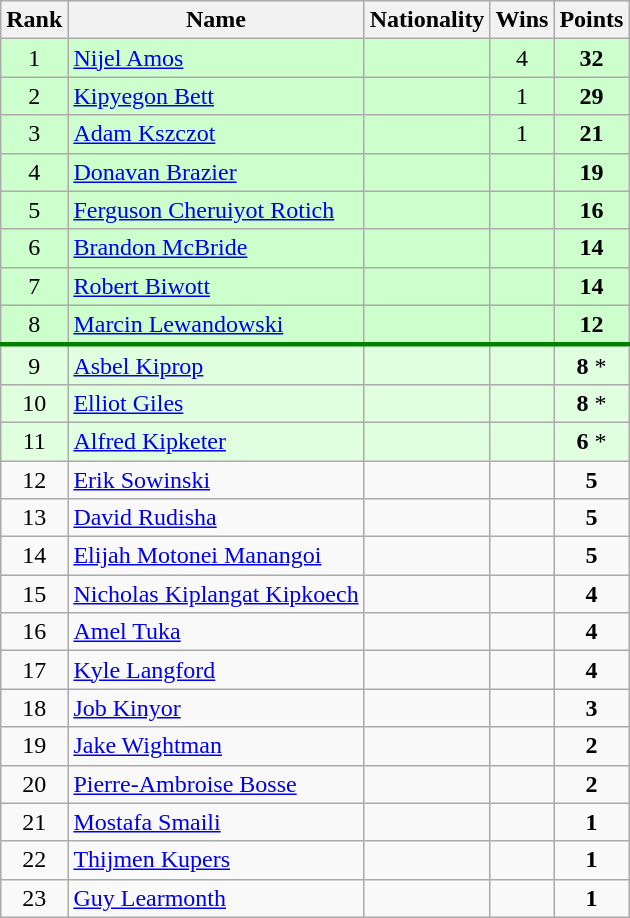<table class="wikitable sortable" style="text-align:center">
<tr>
<th>Rank</th>
<th>Name</th>
<th>Nationality</th>
<th>Wins</th>
<th>Points</th>
</tr>
<tr bgcolor=ccffcc>
<td>1</td>
<td align=left><a href='#'>Nijel Amos</a></td>
<td align=left></td>
<td>4</td>
<td><strong>32</strong></td>
</tr>
<tr bgcolor=ccffcc>
<td>2</td>
<td align=left><a href='#'>Kipyegon Bett</a></td>
<td align=left></td>
<td>1</td>
<td><strong>29</strong></td>
</tr>
<tr bgcolor=ccffcc>
<td>3</td>
<td align=left><a href='#'>Adam Kszczot</a></td>
<td align=left></td>
<td>1</td>
<td><strong>21</strong></td>
</tr>
<tr bgcolor=ccffcc>
<td>4</td>
<td align=left><a href='#'>Donavan Brazier</a></td>
<td align=left></td>
<td></td>
<td><strong>19</strong></td>
</tr>
<tr bgcolor=ccffcc>
<td>5</td>
<td align=left><a href='#'>Ferguson Cheruiyot Rotich</a></td>
<td align=left></td>
<td></td>
<td><strong>16</strong></td>
</tr>
<tr bgcolor=ccffcc>
<td>6</td>
<td align=left><a href='#'>Brandon McBride</a></td>
<td align=left></td>
<td></td>
<td><strong>14</strong></td>
</tr>
<tr bgcolor=ccffcc>
<td>7</td>
<td align=left><a href='#'>Robert Biwott</a></td>
<td align=left></td>
<td></td>
<td><strong>14</strong></td>
</tr>
<tr bgcolor=ccffcc>
<td>8</td>
<td align=left><a href='#'>Marcin Lewandowski</a></td>
<td align=left></td>
<td></td>
<td><strong>12</strong></td>
</tr>
<tr style="border-top:3px solid green;" bgcolor=dfffdf>
<td>9</td>
<td align=left><a href='#'>Asbel Kiprop</a></td>
<td align=left></td>
<td></td>
<td><strong>8</strong> *</td>
</tr>
<tr bgcolor=dfffdf>
<td>10</td>
<td align=left><a href='#'>Elliot Giles</a></td>
<td align=left></td>
<td></td>
<td><strong>8</strong> *</td>
</tr>
<tr bgcolor=dfffdf>
<td>11</td>
<td align=left><a href='#'>Alfred Kipketer</a></td>
<td align=left></td>
<td></td>
<td><strong>6</strong> *</td>
</tr>
<tr>
<td>12</td>
<td align=left><a href='#'>Erik Sowinski</a></td>
<td align=left></td>
<td></td>
<td><strong>5</strong></td>
</tr>
<tr>
<td>13</td>
<td align=left><a href='#'>David Rudisha</a></td>
<td align=left></td>
<td></td>
<td><strong>5</strong></td>
</tr>
<tr>
<td>14</td>
<td align=left><a href='#'>Elijah Motonei Manangoi</a></td>
<td align=left></td>
<td></td>
<td><strong>5</strong></td>
</tr>
<tr>
<td>15</td>
<td align=left><a href='#'>Nicholas Kiplangat Kipkoech</a></td>
<td align=left></td>
<td></td>
<td><strong>4</strong></td>
</tr>
<tr>
<td>16</td>
<td align=left><a href='#'>Amel Tuka</a></td>
<td align=left></td>
<td></td>
<td><strong>4</strong></td>
</tr>
<tr>
<td>17</td>
<td align=left><a href='#'>Kyle Langford</a></td>
<td align=left></td>
<td></td>
<td><strong>4</strong></td>
</tr>
<tr>
<td>18</td>
<td align=left><a href='#'>Job Kinyor</a></td>
<td align=left></td>
<td></td>
<td><strong>3</strong></td>
</tr>
<tr>
<td>19</td>
<td align=left><a href='#'>Jake Wightman</a></td>
<td align=left></td>
<td></td>
<td><strong>2</strong></td>
</tr>
<tr>
<td>20</td>
<td align=left><a href='#'>Pierre-Ambroise Bosse</a></td>
<td align=left></td>
<td></td>
<td><strong>2</strong></td>
</tr>
<tr>
<td>21</td>
<td align=left><a href='#'>Mostafa Smaili</a></td>
<td align=left></td>
<td></td>
<td><strong>1</strong></td>
</tr>
<tr>
<td>22</td>
<td align=left><a href='#'>Thijmen Kupers</a></td>
<td align=left></td>
<td></td>
<td><strong>1</strong></td>
</tr>
<tr>
<td>23</td>
<td align=left><a href='#'>Guy Learmonth</a></td>
<td align=left></td>
<td></td>
<td><strong>1</strong></td>
</tr>
</table>
